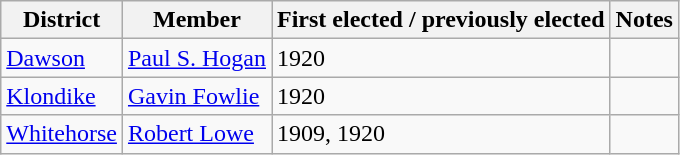<table class="wikitable sortable">
<tr>
<th>District</th>
<th>Member</th>
<th>First elected / previously elected</th>
<th>Notes</th>
</tr>
<tr>
<td><a href='#'>Dawson</a></td>
<td><a href='#'>Paul S. Hogan</a></td>
<td>1920</td>
<td></td>
</tr>
<tr>
<td><a href='#'>Klondike</a></td>
<td><a href='#'>Gavin Fowlie</a></td>
<td>1920</td>
<td></td>
</tr>
<tr>
<td><a href='#'>Whitehorse</a></td>
<td><a href='#'>Robert Lowe</a></td>
<td>1909, 1920</td>
</tr>
</table>
